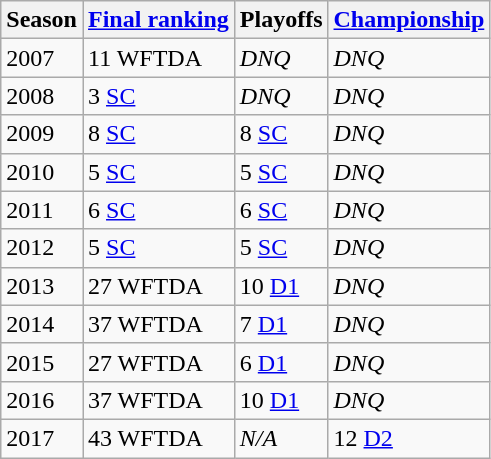<table class="wikitable sortable">
<tr>
<th>Season</th>
<th><a href='#'>Final ranking</a></th>
<th>Playoffs</th>
<th><a href='#'>Championship</a></th>
</tr>
<tr>
<td>2007</td>
<td>11 WFTDA</td>
<td><em>DNQ</em></td>
<td><em>DNQ</em></td>
</tr>
<tr>
<td>2008</td>
<td>3 <a href='#'>SC</a></td>
<td><em>DNQ</em></td>
<td><em>DNQ</em></td>
</tr>
<tr>
<td>2009</td>
<td>8 <a href='#'>SC</a></td>
<td>8 <a href='#'>SC</a></td>
<td><em>DNQ</em></td>
</tr>
<tr>
<td>2010</td>
<td>5 <a href='#'>SC</a></td>
<td>5 <a href='#'>SC</a></td>
<td><em>DNQ</em></td>
</tr>
<tr>
<td>2011</td>
<td>6 <a href='#'>SC</a></td>
<td>6 <a href='#'>SC</a></td>
<td><em>DNQ</em></td>
</tr>
<tr>
<td>2012</td>
<td>5 <a href='#'>SC</a></td>
<td>5 <a href='#'>SC</a></td>
<td><em>DNQ</em></td>
</tr>
<tr>
<td>2013</td>
<td>27 WFTDA</td>
<td>10 <a href='#'>D1</a></td>
<td><em>DNQ</em></td>
</tr>
<tr>
<td>2014</td>
<td>37 WFTDA</td>
<td>7 <a href='#'>D1</a></td>
<td><em>DNQ</em></td>
</tr>
<tr>
<td>2015</td>
<td>27 WFTDA</td>
<td>6 <a href='#'>D1</a></td>
<td><em>DNQ</em></td>
</tr>
<tr>
<td>2016</td>
<td>37 WFTDA</td>
<td>10 <a href='#'>D1</a></td>
<td><em>DNQ</em></td>
</tr>
<tr>
<td>2017</td>
<td>43 WFTDA</td>
<td><em>N/A</em></td>
<td>12 <a href='#'>D2</a></td>
</tr>
</table>
